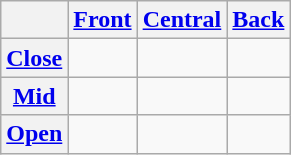<table class="wikitable" style="text-align:center">
<tr>
<th></th>
<th><a href='#'>Front</a></th>
<th><a href='#'>Central</a></th>
<th><a href='#'>Back</a></th>
</tr>
<tr>
<th><a href='#'>Close</a></th>
<td></td>
<td></td>
<td></td>
</tr>
<tr>
<th><a href='#'>Mid</a></th>
<td></td>
<td></td>
<td></td>
</tr>
<tr>
<th><a href='#'>Open</a></th>
<td></td>
<td></td>
<td></td>
</tr>
</table>
